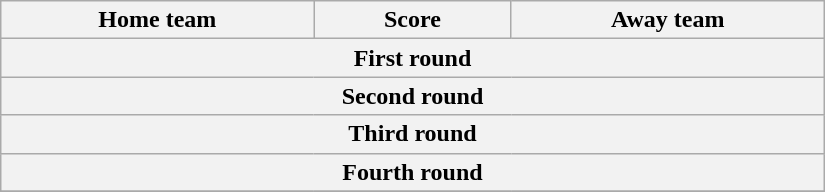<table class="wikitable" style="text-align: center; width:550px">
<tr>
<th scope="col" width="195px">Home team</th>
<th scope="col" width="120px">Score</th>
<th scope="col" width="195px">Away team</th>
</tr>
<tr>
<th colspan="3">First round<br>



</th>
</tr>
<tr>
<th colspan="3">Second round<br>

</th>
</tr>
<tr>
<th colspan="3">Third round<br>
</th>
</tr>
<tr>
<th colspan="3">Fourth round<br></th>
</tr>
<tr>
</tr>
</table>
